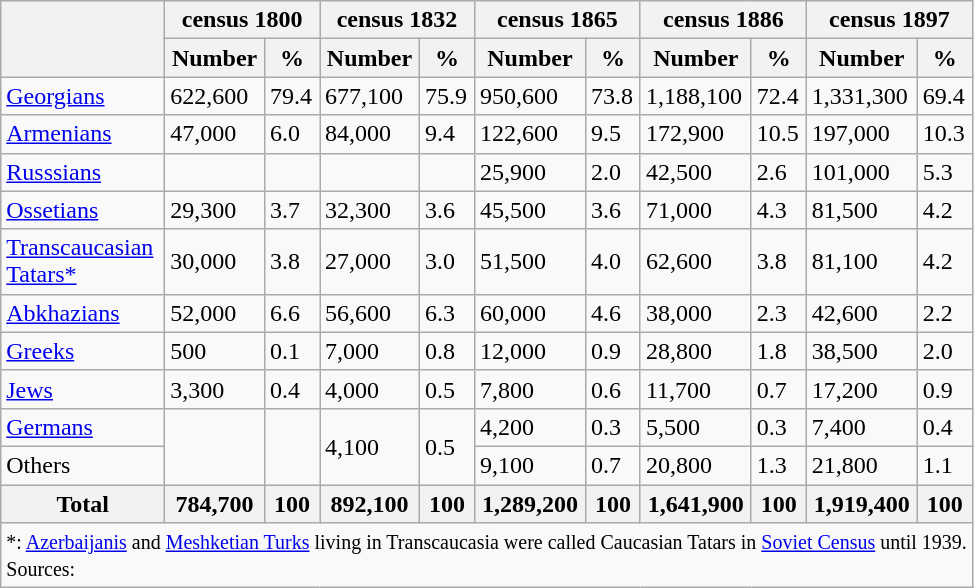<table class="wikitable">
<tr>
<th rowspan="2"></th>
<th colspan="2">census 1800</th>
<th colspan="2">census 1832</th>
<th colspan="2">census 1865</th>
<th colspan="2">census 1886</th>
<th colspan="2">census 1897</th>
</tr>
<tr>
<th>Number</th>
<th>%</th>
<th>Number</th>
<th>%</th>
<th>Number</th>
<th>%</th>
<th>Number</th>
<th>%</th>
<th>Number</th>
<th>%</th>
</tr>
<tr>
<td><a href='#'>Georgians</a></td>
<td>622,600</td>
<td>79.4</td>
<td>677,100</td>
<td>75.9</td>
<td>950,600</td>
<td>73.8</td>
<td>1,188,100</td>
<td>72.4</td>
<td>1,331,300</td>
<td>69.4</td>
</tr>
<tr>
<td><a href='#'>Armenians</a></td>
<td>47,000</td>
<td>6.0</td>
<td>84,000</td>
<td>9.4</td>
<td>122,600</td>
<td>9.5</td>
<td>172,900</td>
<td>10.5</td>
<td>197,000</td>
<td>10.3</td>
</tr>
<tr>
<td><a href='#'>Russsians</a></td>
<td></td>
<td></td>
<td></td>
<td></td>
<td>25,900</td>
<td>2.0</td>
<td>42,500</td>
<td>2.6</td>
<td>101,000</td>
<td>5.3</td>
</tr>
<tr>
<td><a href='#'>Ossetians</a></td>
<td>29,300</td>
<td>3.7</td>
<td>32,300</td>
<td>3.6</td>
<td>45,500</td>
<td>3.6</td>
<td>71,000</td>
<td>4.3</td>
<td>81,500</td>
<td>4.2</td>
</tr>
<tr>
<td><a href='#'>Transcaucasian</a><br><a href='#'>Tatars*</a></td>
<td>30,000</td>
<td>3.8</td>
<td>27,000</td>
<td>3.0</td>
<td>51,500</td>
<td>4.0</td>
<td>62,600</td>
<td>3.8</td>
<td>81,100</td>
<td>4.2</td>
</tr>
<tr>
<td><a href='#'>Abkhazians</a></td>
<td>52,000</td>
<td>6.6</td>
<td>56,600</td>
<td>6.3</td>
<td>60,000</td>
<td>4.6</td>
<td>38,000</td>
<td>2.3</td>
<td>42,600</td>
<td>2.2</td>
</tr>
<tr>
<td><a href='#'>Greeks</a></td>
<td>500</td>
<td>0.1</td>
<td>7,000</td>
<td>0.8</td>
<td>12,000</td>
<td>0.9</td>
<td>28,800</td>
<td>1.8</td>
<td>38,500</td>
<td>2.0</td>
</tr>
<tr>
<td><a href='#'>Jews</a></td>
<td>3,300</td>
<td>0.4</td>
<td>4,000</td>
<td>0.5</td>
<td>7,800</td>
<td>0.6</td>
<td>11,700</td>
<td>0.7</td>
<td>17,200</td>
<td>0.9</td>
</tr>
<tr>
<td><a href='#'>Germans</a></td>
<td rowspan="2"></td>
<td rowspan="2"></td>
<td rowspan="2">4,100</td>
<td rowspan="2">0.5</td>
<td>4,200</td>
<td>0.3</td>
<td>5,500</td>
<td>0.3</td>
<td>7,400</td>
<td>0.4</td>
</tr>
<tr>
<td>Others</td>
<td>9,100</td>
<td>0.7</td>
<td>20,800</td>
<td>1.3</td>
<td>21,800</td>
<td>1.1</td>
</tr>
<tr>
<th>Total</th>
<th>784,700</th>
<th>100</th>
<th>892,100</th>
<th>100</th>
<th>1,289,200</th>
<th>100</th>
<th>1,641,900</th>
<th>100</th>
<th>1,919,400</th>
<th>100</th>
</tr>
<tr>
<td colspan="11"><small>*: <a href='#'>Azerbaijanis</a> and <a href='#'>Meshketian Turks</a> living in Transcaucasia were called Caucasian Tatars in <a href='#'>Soviet Census</a> until 1939.</small><br><small>Sources:</small></td>
</tr>
</table>
